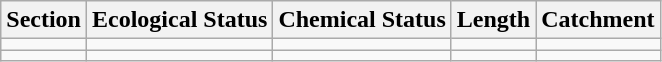<table class="wikitable">
<tr>
<th>Section</th>
<th>Ecological Status</th>
<th>Chemical Status</th>
<th>Length</th>
<th>Catchment</th>
</tr>
<tr>
<td></td>
<td></td>
<td></td>
<td></td>
<td></td>
</tr>
<tr>
<td></td>
<td></td>
<td></td>
<td></td>
<td></td>
</tr>
</table>
